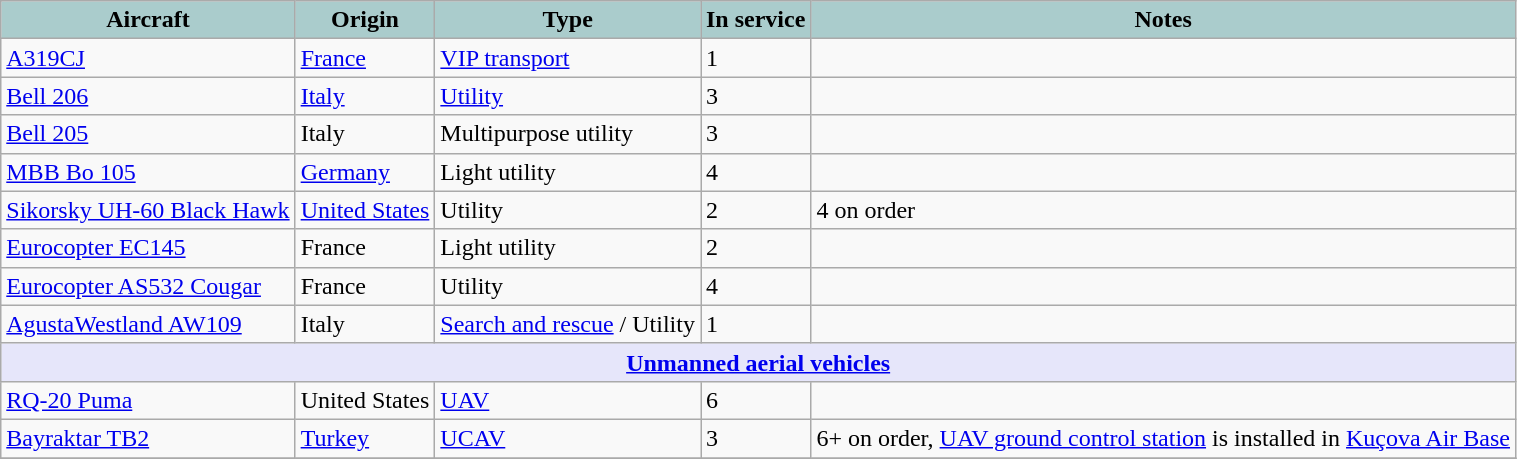<table class="wikitable">
<tr>
<th style="text-align:center; background:#acc;">Aircraft</th>
<th style="text-align: center; background:#acc;">Origin</th>
<th style="text-align:l center; background:#acc;">Type</th>
<th style="text-align:center; background:#acc;">In service</th>
<th style="text-align: center; background:#acc;">Notes</th>
</tr>
<tr>
<td><a href='#'>A319CJ</a></td>
<td><a href='#'>France</a></td>
<td><a href='#'>VIP transport</a></td>
<td>1</td>
</tr>
<tr>
<td><a href='#'>Bell 206</a></td>
<td><a href='#'>Italy</a></td>
<td><a href='#'>Utility</a></td>
<td>3</td>
<td></td>
</tr>
<tr>
<td><a href='#'>Bell 205</a></td>
<td>Italy</td>
<td>Multipurpose utility</td>
<td>3</td>
<td></td>
</tr>
<tr>
<td><a href='#'>MBB Bo 105</a></td>
<td><a href='#'>Germany</a></td>
<td>Light utility</td>
<td>4</td>
<td></td>
</tr>
<tr>
<td><a href='#'>Sikorsky UH-60 Black Hawk</a></td>
<td><a href='#'>United States</a></td>
<td>Utility</td>
<td>2</td>
<td>4 on order</td>
</tr>
<tr>
<td><a href='#'>Eurocopter EC145</a></td>
<td>France</td>
<td>Light utility</td>
<td>2</td>
<td></td>
</tr>
<tr>
<td><a href='#'>Eurocopter AS532 Cougar</a></td>
<td>France</td>
<td>Utility</td>
<td>4</td>
<td></td>
</tr>
<tr>
<td><a href='#'>AgustaWestland AW109</a></td>
<td>Italy</td>
<td><a href='#'>Search and rescue</a> / Utility</td>
<td>1</td>
<td></td>
</tr>
<tr>
<th colspan="5" style="align: center; background: lavender;"><a href='#'>Unmanned aerial vehicles</a></th>
</tr>
<tr>
<td><a href='#'>RQ-20 Puma</a></td>
<td>United States</td>
<td><a href='#'>UAV</a></td>
<td>6</td>
<td></td>
</tr>
<tr>
<td><a href='#'>Bayraktar TB2</a></td>
<td><a href='#'>Turkey</a></td>
<td><a href='#'>UCAV</a></td>
<td>3</td>
<td>6+ on order, <a href='#'>UAV ground control station</a> is installed in <a href='#'>Kuçova Air Base</a></td>
</tr>
<tr>
</tr>
</table>
